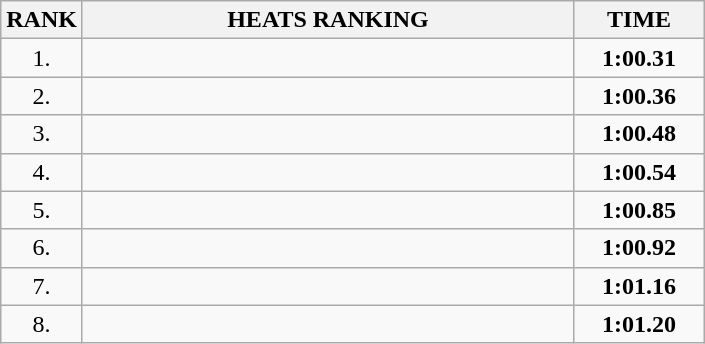<table class="wikitable">
<tr>
<th>RANK</th>
<th style="width: 20em">HEATS RANKING</th>
<th style="width: 5em">TIME</th>
</tr>
<tr>
<td align="center">1.</td>
<td></td>
<td align="center"><strong>1:00.31</strong></td>
</tr>
<tr>
<td align="center">2.</td>
<td></td>
<td align="center"><strong>1:00.36</strong></td>
</tr>
<tr>
<td align="center">3.</td>
<td></td>
<td align="center"><strong>1:00.48</strong></td>
</tr>
<tr>
<td align="center">4.</td>
<td></td>
<td align="center"><strong>1:00.54</strong></td>
</tr>
<tr>
<td align="center">5.</td>
<td></td>
<td align="center"><strong>1:00.85</strong></td>
</tr>
<tr>
<td align="center">6.</td>
<td></td>
<td align="center"><strong>1:00.92</strong></td>
</tr>
<tr>
<td align="center">7.</td>
<td></td>
<td align="center"><strong>1:01.16</strong></td>
</tr>
<tr>
<td align="center">8.</td>
<td></td>
<td align="center"><strong>1:01.20</strong></td>
</tr>
</table>
